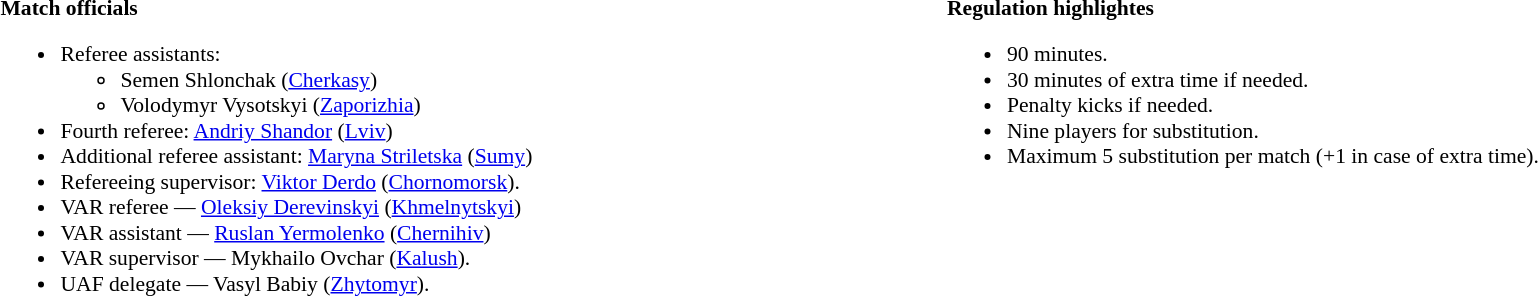<table width=100% style="font-size: 90%">
<tr>
<td width=50% valign=top><br><strong>Match officials</strong><ul><li>Referee assistants:<ul><li>Semen Shlonchak (<a href='#'>Cherkasy</a>)</li><li>Volodymyr Vysotskyi (<a href='#'>Zaporizhia</a>)</li></ul></li><li>Fourth referee: <a href='#'>Andriy Shandor</a> (<a href='#'>Lviv</a>)</li><li>Additional referee assistant: <a href='#'>Maryna Striletska</a> (<a href='#'>Sumy</a>)</li><li>Refereeing supervisor: <a href='#'>Viktor Derdo</a> (<a href='#'>Chornomorsk</a>).</li><li>VAR referee — <a href='#'>Oleksiy Derevinskyi</a> (<a href='#'>Khmelnytskyi</a>)</li><li>VAR assistant — <a href='#'>Ruslan Yermolenko</a> (<a href='#'>Chernihiv</a>)</li><li>VAR supervisor — Mykhailo Ovchar (<a href='#'>Kalush</a>).</li><li>UAF delegate — Vasyl Babiy (<a href='#'>Zhytomyr</a>).</li></ul></td>
<td width=50% valign=top><br><strong>Regulation highlightes</strong><ul><li>90 minutes.</li><li>30 minutes of extra time if needed.</li><li>Penalty kicks if needed.</li><li>Nine players for substitution.</li><li>Maximum 5 substitution per match (+1 in case of extra time).</li></ul></td>
</tr>
</table>
